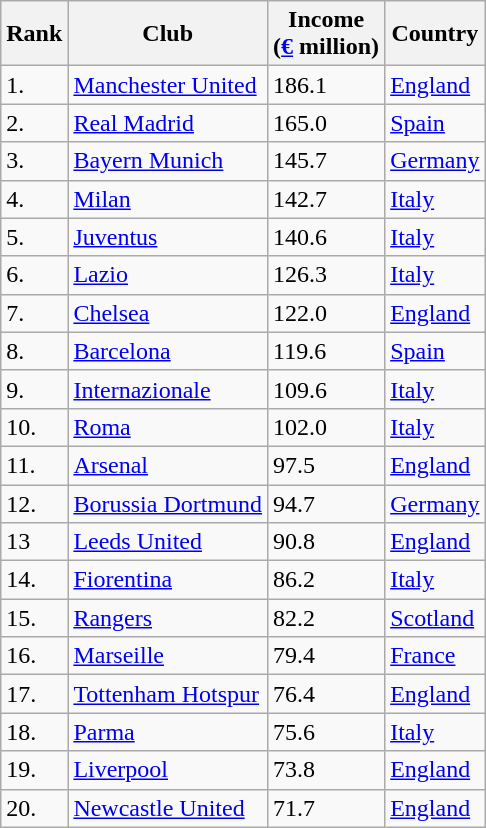<table class="wikitable sortable">
<tr>
<th>Rank</th>
<th>Club</th>
<th>Income <br>(<a href='#'>€</a> million)</th>
<th>Country</th>
</tr>
<tr>
<td>1.</td>
<td><a href='#'>Manchester United</a></td>
<td>186.1</td>
<td> <a href='#'>England</a></td>
</tr>
<tr>
<td>2.</td>
<td><a href='#'>Real Madrid</a></td>
<td>165.0</td>
<td> <a href='#'>Spain</a></td>
</tr>
<tr>
<td>3.</td>
<td><a href='#'>Bayern Munich</a></td>
<td>145.7</td>
<td> <a href='#'>Germany</a></td>
</tr>
<tr>
<td>4.</td>
<td><a href='#'>Milan</a></td>
<td>142.7</td>
<td> <a href='#'>Italy</a></td>
</tr>
<tr>
<td>5.</td>
<td><a href='#'>Juventus</a></td>
<td>140.6</td>
<td> <a href='#'>Italy</a></td>
</tr>
<tr>
<td>6.</td>
<td><a href='#'>Lazio</a></td>
<td>126.3</td>
<td> <a href='#'>Italy</a></td>
</tr>
<tr>
<td>7.</td>
<td><a href='#'>Chelsea</a></td>
<td>122.0</td>
<td> <a href='#'>England</a></td>
</tr>
<tr>
<td>8.</td>
<td><a href='#'>Barcelona</a></td>
<td>119.6</td>
<td> <a href='#'>Spain</a></td>
</tr>
<tr>
<td>9.</td>
<td><a href='#'>Internazionale</a></td>
<td>109.6</td>
<td> <a href='#'>Italy</a></td>
</tr>
<tr>
<td>10.</td>
<td><a href='#'>Roma</a></td>
<td>102.0</td>
<td> <a href='#'>Italy</a></td>
</tr>
<tr>
<td>11.</td>
<td><a href='#'>Arsenal</a></td>
<td>97.5</td>
<td> <a href='#'>England</a></td>
</tr>
<tr>
<td>12.</td>
<td><a href='#'>Borussia Dortmund</a></td>
<td>94.7</td>
<td> <a href='#'>Germany</a></td>
</tr>
<tr>
<td>13</td>
<td><a href='#'>Leeds United</a></td>
<td>90.8</td>
<td> <a href='#'>England</a></td>
</tr>
<tr>
<td>14.</td>
<td><a href='#'>Fiorentina</a></td>
<td>86.2</td>
<td> <a href='#'>Italy</a></td>
</tr>
<tr>
<td>15.</td>
<td><a href='#'>Rangers</a></td>
<td>82.2</td>
<td> <a href='#'>Scotland</a></td>
</tr>
<tr>
<td>16.</td>
<td><a href='#'>Marseille</a></td>
<td>79.4</td>
<td> <a href='#'>France</a></td>
</tr>
<tr>
<td>17.</td>
<td><a href='#'>Tottenham Hotspur</a></td>
<td>76.4</td>
<td> <a href='#'>England</a></td>
</tr>
<tr>
<td>18.</td>
<td><a href='#'>Parma</a></td>
<td>75.6</td>
<td> <a href='#'>Italy</a></td>
</tr>
<tr>
<td>19.</td>
<td><a href='#'>Liverpool</a></td>
<td>73.8</td>
<td> <a href='#'>England</a></td>
</tr>
<tr>
<td>20.</td>
<td><a href='#'>Newcastle United</a></td>
<td>71.7</td>
<td> <a href='#'>England</a></td>
</tr>
</table>
